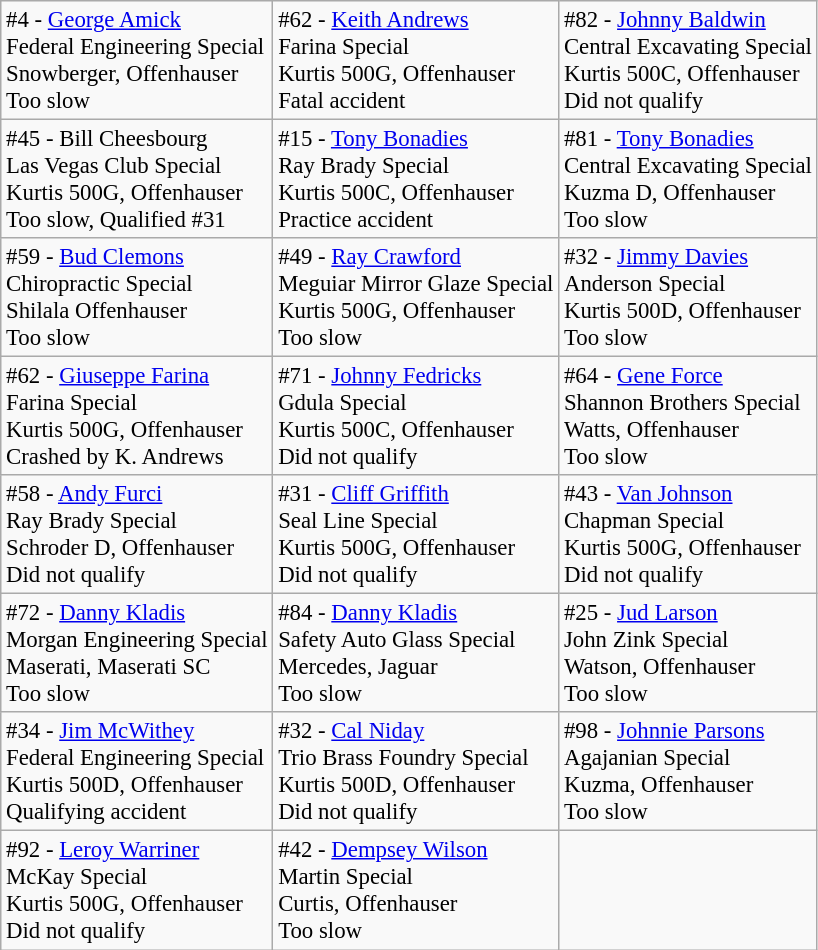<table class="wikitable" style="font-size: 95%;">
<tr>
<td>#4 - <a href='#'>George Amick</a> <strong></strong><br>Federal Engineering Special<br>Snowberger, Offenhauser<br>Too slow</td>
<td>#62 - <a href='#'>Keith Andrews</a><br>Farina Special<br>Kurtis 500G, Offenhauser<br>Fatal accident</td>
<td>#82 - <a href='#'>Johnny Baldwin</a> <strong></strong><br>Central Excavating Special<br>Kurtis 500C, Offenhauser<br>Did not qualify</td>
</tr>
<tr>
<td>#45 - Bill Cheesbourg<br>Las Vegas Club Special<br>Kurtis 500G, Offenhauser<br>Too slow, Qualified #31</td>
<td>#15 - <a href='#'>Tony Bonadies</a> <strong></strong><br>Ray Brady Special<br>Kurtis 500C, Offenhauser<br>Practice accident</td>
<td>#81 - <a href='#'>Tony Bonadies</a> <strong></strong><br>Central Excavating Special<br>Kuzma D, Offenhauser<br>Too slow</td>
</tr>
<tr>
<td>#59 - <a href='#'>Bud Clemons</a> <strong></strong><br>Chiropractic Special<br>Shilala Offenhauser<br>Too slow</td>
<td>#49 - <a href='#'>Ray Crawford</a><br>Meguiar Mirror Glaze Special<br>Kurtis 500G, Offenhauser<br>Too slow</td>
<td>#32 - <a href='#'>Jimmy Davies</a><br>Anderson Special<br>Kurtis 500D, Offenhauser<br>Too slow</td>
</tr>
<tr>
<td>#62 - <a href='#'>Giuseppe Farina</a> <strong></strong><br>Farina Special<br>Kurtis 500G, Offenhauser<br>Crashed by K. Andrews</td>
<td>#71 - <a href='#'>Johnny Fedricks</a> <strong></strong><br>Gdula Special<br>Kurtis 500C, Offenhauser<br>Did not qualify</td>
<td>#64 - <a href='#'>Gene Force</a><br>Shannon Brothers Special<br>Watts, Offenhauser<br>Too slow</td>
</tr>
<tr>
<td>#58 - <a href='#'>Andy Furci</a> <strong></strong><br>Ray Brady Special<br>Schroder D, Offenhauser<br>Did not qualify</td>
<td>#31 - <a href='#'>Cliff Griffith</a><br>Seal Line Special<br>Kurtis 500G, Offenhauser<br>Did not qualify</td>
<td>#43 - <a href='#'>Van Johnson</a> <strong></strong><br>Chapman Special<br>Kurtis 500G, Offenhauser<br>Did not qualify</td>
</tr>
<tr>
<td>#72 - <a href='#'>Danny Kladis</a><br>Morgan Engineering Special<br>Maserati, Maserati SC<br>Too slow</td>
<td>#84 - <a href='#'>Danny Kladis</a><br>Safety Auto Glass Special<br>Mercedes, Jaguar<br>Too slow</td>
<td>#25 - <a href='#'>Jud Larson</a> <strong></strong><br>John Zink Special<br>Watson, Offenhauser<br>Too slow</td>
</tr>
<tr>
<td>#34 - <a href='#'>Jim McWithey</a> <strong></strong><br>Federal Engineering Special<br>Kurtis 500D, Offenhauser<br>Qualifying accident</td>
<td>#32 - <a href='#'>Cal Niday</a><br>Trio Brass Foundry Special<br>Kurtis 500D, Offenhauser<br>Did not qualify</td>
<td>#98 - <a href='#'>Johnnie Parsons</a> <strong></strong><br>Agajanian Special<br>Kuzma, Offenhauser<br>Too slow</td>
</tr>
<tr>
<td>#92 - <a href='#'>Leroy Warriner</a> <strong></strong><br>McKay Special<br>Kurtis 500G, Offenhauser<br>Did not qualify</td>
<td>#42 - <a href='#'>Dempsey Wilson</a> <strong></strong><br>Martin Special<br>Curtis, Offenhauser<br>Too slow</td>
</tr>
</table>
